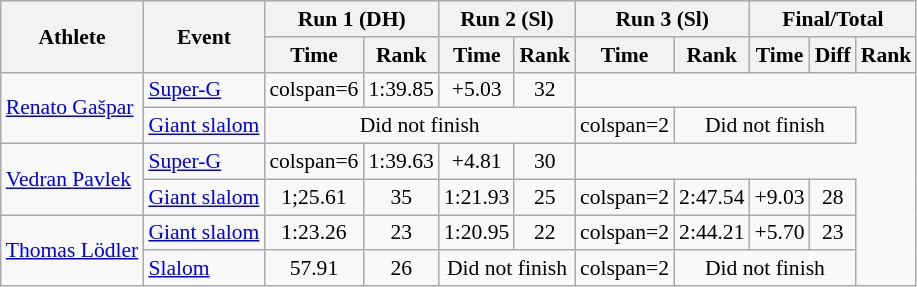<table class="wikitable" style="font-size:90%">
<tr>
<th rowspan="2">Athlete</th>
<th rowspan="2">Event</th>
<th colspan="2">Run 1 (DH)</th>
<th colspan="2">Run 2 (Sl)</th>
<th colspan="2">Run 3 (Sl)</th>
<th colspan="3">Final/Total</th>
</tr>
<tr>
<th>Time</th>
<th>Rank</th>
<th>Time</th>
<th>Rank</th>
<th>Time</th>
<th>Rank</th>
<th>Time</th>
<th>Diff</th>
<th>Rank</th>
</tr>
<tr align="center">
<td align="left" rowspan=2><a href='#'>Renato Gašpar</a></td>
<td align="left"><a href='#'>Super-G</a></td>
<td>colspan=6 </td>
<td>1:39.85</td>
<td>+5.03</td>
<td>32</td>
</tr>
<tr align="center">
<td align="left"><a href='#'>Giant slalom</a></td>
<td colspan=4>Did not finish</td>
<td>colspan=2 </td>
<td colspan=3>Did not finish</td>
</tr>
<tr align="center">
<td align="left" rowspan=2><a href='#'>Vedran Pavlek</a></td>
<td align="left"><a href='#'>Super-G</a></td>
<td>colspan=6 </td>
<td>1:39.63</td>
<td>+4.81</td>
<td>30</td>
</tr>
<tr align="center">
<td align="left"><a href='#'>Giant slalom</a></td>
<td>1;25.61</td>
<td>35</td>
<td>1:21.93</td>
<td>25</td>
<td>colspan=2 </td>
<td>2:47.54</td>
<td>+9.03</td>
<td>28</td>
</tr>
<tr align="center">
<td align="left" rowspan=2><a href='#'>Thomas Lödler</a></td>
<td align="left"><a href='#'>Giant slalom</a></td>
<td>1:23.26</td>
<td>23</td>
<td>1:20.95</td>
<td>22</td>
<td>colspan=2 </td>
<td>2:44.21</td>
<td>+5.70</td>
<td>23</td>
</tr>
<tr align="center">
<td align="left"><a href='#'>Slalom</a></td>
<td>57.91</td>
<td>26</td>
<td colspan=2>Did not finish</td>
<td>colspan=2 </td>
<td colspan=3>Did not finish</td>
</tr>
</table>
